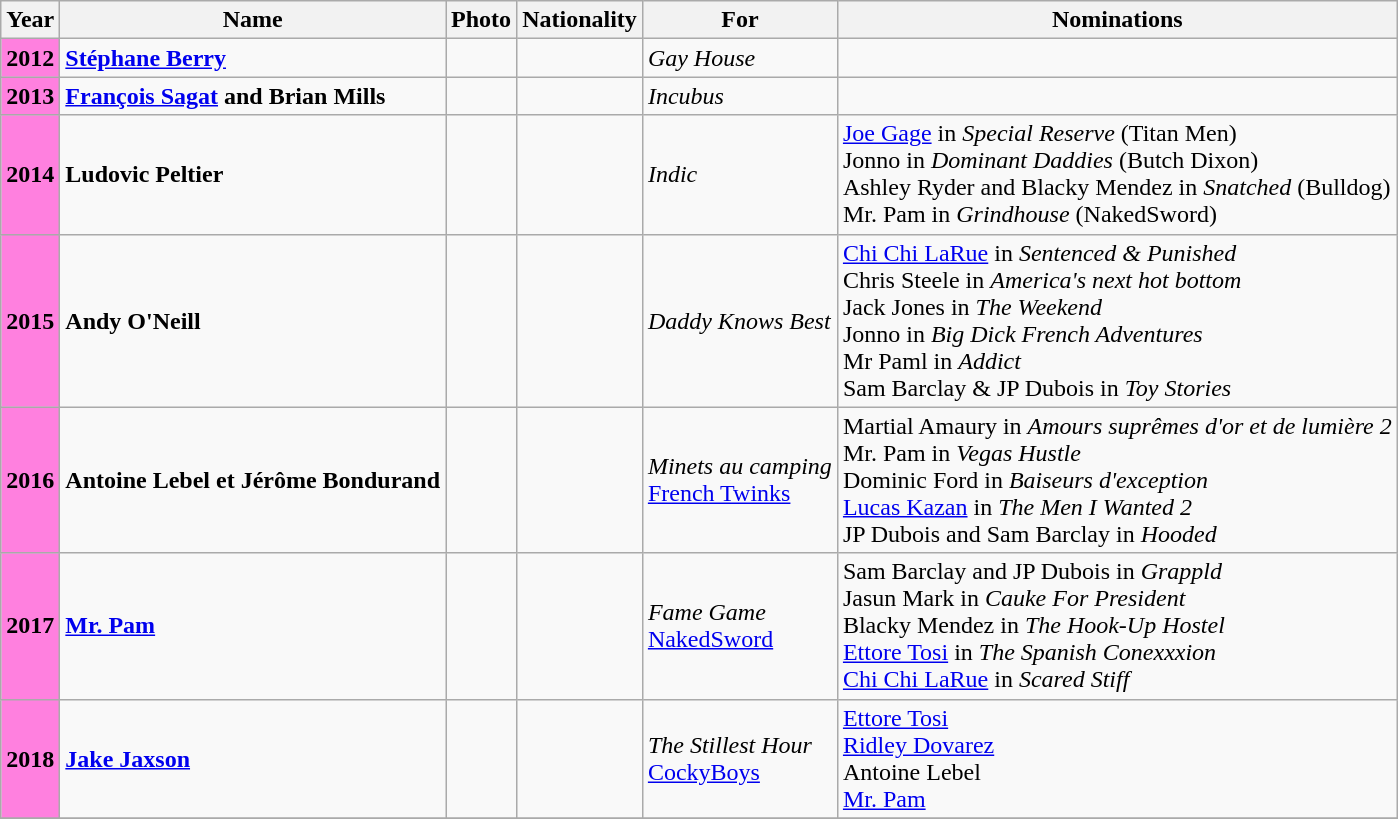<table class="wikitable">
<tr>
<th>Year</th>
<th>Name</th>
<th>Photo</th>
<th>Nationality</th>
<th>For</th>
<th>Nominations</th>
</tr>
<tr>
<th style="background-color: #FF80DF">2012</th>
<td><strong><a href='#'>Stéphane Berry</a></strong></td>
<td></td>
<td align=center></td>
<td><em>Gay House</em></td>
<td></td>
</tr>
<tr>
<th style="background-color: #FF80DF">2013</th>
<td><strong><a href='#'>François Sagat</a> and Brian Mills</strong></td>
<td></td>
<td align=center><br></td>
<td><em>Incubus</em></td>
<td></td>
</tr>
<tr>
<th style="background-color: #FF80DF">2014</th>
<td><strong>Ludovic Peltier</strong></td>
<td></td>
<td align=center></td>
<td><em>Indic</em></td>
<td><a href='#'>Joe Gage</a> in <em>Special Reserve</em> (Titan Men)<br>Jonno in <em>Dominant Daddies</em> (Butch Dixon)<br>Ashley Ryder and Blacky Mendez in <em>Snatched</em> (Bulldog)<br>Mr. Pam in <em>Grindhouse</em> (NakedSword)</td>
</tr>
<tr>
<th style="background-color: #FF80DF">2015</th>
<td><strong>Andy O'Neill</strong></td>
<td></td>
<td align=center></td>
<td><em>Daddy Knows Best</em></td>
<td><a href='#'>Chi Chi LaRue</a> in <em>Sentenced & Punished</em><br>Chris Steele in <em>America's next hot bottom</em><br>Jack Jones in <em>The Weekend</em><br>Jonno in <em>Big Dick French Adventures</em><br>Mr Paml in <em>Addict</em><br>Sam Barclay & JP Dubois in <em>Toy Stories</em></td>
</tr>
<tr>
<th style="background-color: #FF80DF">2016</th>
<td><strong>Antoine Lebel et Jérôme Bondurand</strong></td>
<td></td>
<td></td>
<td><em>Minets au camping</em><br><a href='#'>French Twinks</a></td>
<td>Martial Amaury in <em>Amours suprêmes d'or et de lumière 2</em><br>Mr. Pam in <em>Vegas Hustle</em><br>Dominic Ford in <em>Baiseurs d'exception</em><br><a href='#'>Lucas Kazan</a> in <em>The Men I Wanted 2</em><br>JP Dubois and Sam Barclay in <em>Hooded</em></td>
</tr>
<tr>
<th style="background-color: #FF80DF">2017</th>
<td><strong><a href='#'>Mr. Pam</a></strong></td>
<td></td>
<td></td>
<td><em>Fame Game</em><br><a href='#'>NakedSword</a></td>
<td>Sam Barclay and JP Dubois in <em>Grappld</em><br>Jasun Mark in <em>Cauke For President</em><br>Blacky Mendez in <em>The Hook-Up Hostel</em><br><a href='#'>Ettore Tosi</a> in <em>The Spanish Conexxxion</em><br><a href='#'>Chi Chi LaRue</a> in <em>Scared Stiff</em></td>
</tr>
<tr>
<th style="background-color: #FF80DF">2018</th>
<td><strong><a href='#'>Jake Jaxson</a></strong></td>
<td></td>
<td></td>
<td><em>The Stillest Hour</em><br><a href='#'>CockyBoys</a></td>
<td><a href='#'>Ettore Tosi</a><br><a href='#'>Ridley Dovarez</a><br>Antoine Lebel<br><a href='#'>Mr. Pam</a></td>
</tr>
<tr>
</tr>
</table>
